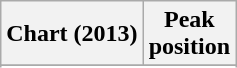<table class="wikitable sortable">
<tr>
<th>Chart (2013)</th>
<th>Peak<br>position</th>
</tr>
<tr>
</tr>
<tr>
</tr>
<tr>
</tr>
<tr>
</tr>
<tr>
</tr>
</table>
